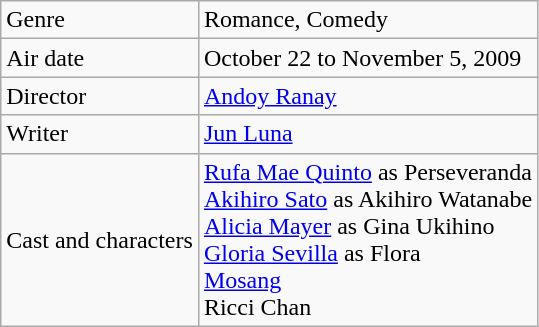<table class="wikitable">
<tr>
<td>Genre</td>
<td>Romance, Comedy</td>
</tr>
<tr>
<td>Air date</td>
<td>October 22 to November 5, 2009</td>
</tr>
<tr>
<td>Director</td>
<td><a href='#'>Andoy Ranay</a></td>
</tr>
<tr>
<td>Writer</td>
<td><a href='#'>Jun Luna</a></td>
</tr>
<tr>
<td>Cast and characters</td>
<td><a href='#'>Rufa Mae Quinto</a> as Perseveranda<br> <a href='#'>Akihiro Sato</a> as Akihiro Watanabe<br><a href='#'>Alicia Mayer</a> as Gina Ukihino<br><a href='#'>Gloria Sevilla</a> as Flora<br><a href='#'>Mosang</a><br>Ricci Chan</td>
</tr>
</table>
